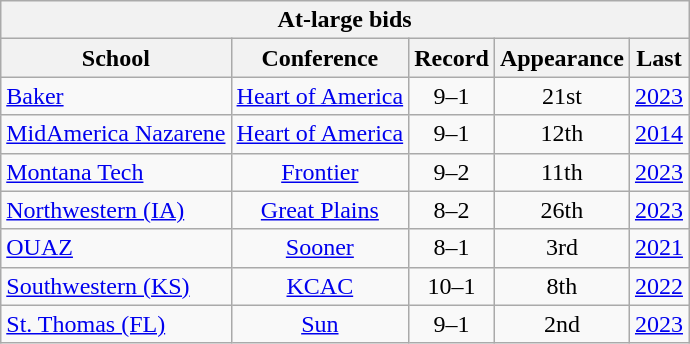<table class="wikitable sortable" style="text-align: left;">
<tr>
<th colspan="8" style=>At-large bids</th>
</tr>
<tr>
<th>School</th>
<th>Conference</th>
<th>Record</th>
<th>Appearance</th>
<th>Last</th>
</tr>
<tr>
<td><a href='#'>Baker</a></td>
<td align=center><a href='#'>Heart of America</a></td>
<td align=center>9–1</td>
<td align=center>21st</td>
<td align=center><a href='#'>2023</a></td>
</tr>
<tr>
<td><a href='#'>MidAmerica Nazarene</a></td>
<td align=center><a href='#'>Heart of America</a></td>
<td align=center>9–1</td>
<td align=center>12th</td>
<td align=center><a href='#'>2014</a></td>
</tr>
<tr>
<td><a href='#'>Montana Tech</a></td>
<td align=center><a href='#'>Frontier</a></td>
<td align=center>9–2</td>
<td align=center>11th</td>
<td align=center><a href='#'>2023</a></td>
</tr>
<tr>
<td><a href='#'>Northwestern (IA)</a></td>
<td align=center><a href='#'>Great Plains</a></td>
<td align=center>8–2</td>
<td align=center>26th</td>
<td align=center><a href='#'>2023</a></td>
</tr>
<tr>
<td><a href='#'>OUAZ</a></td>
<td align=center><a href='#'>Sooner</a></td>
<td align=center>8–1</td>
<td align=center>3rd</td>
<td align=center><a href='#'>2021</a></td>
</tr>
<tr>
<td><a href='#'>Southwestern (KS)</a></td>
<td align=center><a href='#'>KCAC</a></td>
<td align=center>10–1</td>
<td align=center>8th</td>
<td align=center><a href='#'>2022</a></td>
</tr>
<tr>
<td><a href='#'>St. Thomas (FL)</a></td>
<td align=center><a href='#'>Sun</a></td>
<td align=center>9–1</td>
<td align=center>2nd</td>
<td align=center><a href='#'>2023</a></td>
</tr>
</table>
